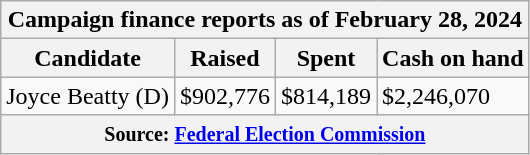<table class="wikitable sortable">
<tr>
<th colspan=4>Campaign finance reports as of February 28, 2024</th>
</tr>
<tr style="text-align:center;">
<th>Candidate</th>
<th>Raised</th>
<th>Spent</th>
<th>Cash on hand</th>
</tr>
<tr>
<td>Joyce Beatty (D)</td>
<td>$902,776</td>
<td>$814,189</td>
<td>$2,246,070</td>
</tr>
<tr>
<th colspan="4"><small>Source: <a href='#'>Federal Election Commission</a></small></th>
</tr>
</table>
